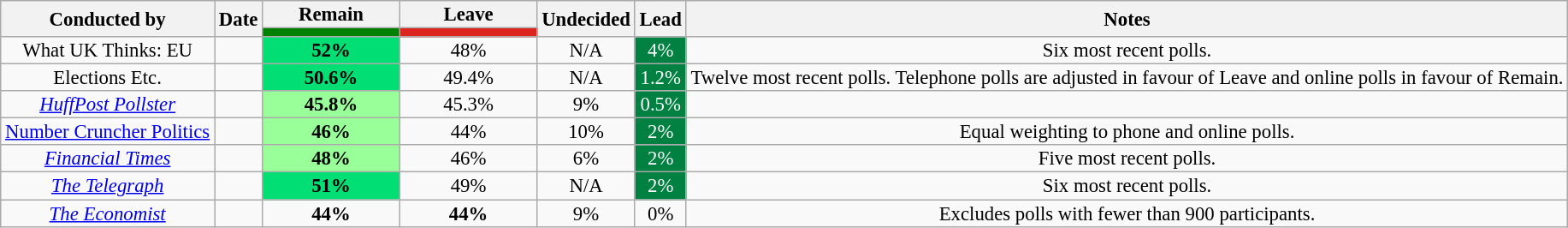<table class="wikitable sortable" style="text-align:center; font-size:95%; line-height:14px">
<tr>
<th rowspan="2">Conducted by</th>
<th rowspan="2">Date</th>
<th>Remain</th>
<th>Leave</th>
<th rowspan="2">Undecided</th>
<th rowspan="2">Lead</th>
<th rowspan="2">Notes</th>
</tr>
<tr>
<th data-sort-="" type="number" style="background:green; color:white; width:100px;"></th>
<th data-sort-="" type="number" style="background:#dc241f; color:white; width:100px;"></th>
</tr>
<tr>
<td>What UK Thinks: EU</td>
<td></td>
<td style="background: rgb(1, 223, 116);"><strong>52%</strong></td>
<td>48%</td>
<td>N/A</td>
<td style="background: rgb(0, 129, 66); color: white;">4%</td>
<td>Six most recent polls.</td>
</tr>
<tr>
<td>Elections Etc.</td>
<td></td>
<td style="background: rgb(1, 223, 116);"><strong>50.6%</strong></td>
<td>49.4%</td>
<td>N/A</td>
<td style="background: rgb(0, 129, 66); color: white;">1.2%</td>
<td>Twelve most recent polls. Telephone polls are adjusted in favour of Leave and online polls in favour of Remain.</td>
</tr>
<tr>
<td><em><a href='#'>HuffPost Pollster</a></em></td>
<td></td>
<td style="background: rgb(153, 255, 153);"><strong>45.8%</strong></td>
<td>45.3%</td>
<td>9%</td>
<td style="background: rgb(0, 129, 66); color: white;">0.5%</td>
<td></td>
</tr>
<tr>
<td><a href='#'>Number Cruncher Politics</a></td>
<td></td>
<td style="background: rgb(153, 255, 153);"><strong>46%</strong></td>
<td>44%</td>
<td>10%</td>
<td style="background: rgb(0, 129, 66); color: white;">2%</td>
<td>Equal weighting to phone and online polls.</td>
</tr>
<tr>
<td><em><a href='#'>Financial Times</a></em></td>
<td></td>
<td style="background: rgb(153, 255, 153);"><strong>48%</strong></td>
<td>46%</td>
<td>6%</td>
<td style="background: rgb(0, 129, 66); color: white;">2%</td>
<td>Five most recent polls.</td>
</tr>
<tr>
<td><em><a href='#'>The Telegraph</a></em></td>
<td></td>
<td style="background: rgb(1, 223, 116);"><strong>51%</strong></td>
<td>49%</td>
<td>N/A</td>
<td style="background: rgb(0, 129, 66); color: white;">2%</td>
<td>Six most recent polls.</td>
</tr>
<tr>
<td><em><a href='#'>The Economist</a></em></td>
<td></td>
<td><strong>44%</strong></td>
<td><strong>44%</strong></td>
<td>9%</td>
<td>0%</td>
<td>Excludes polls with fewer than 900 participants.</td>
</tr>
</table>
